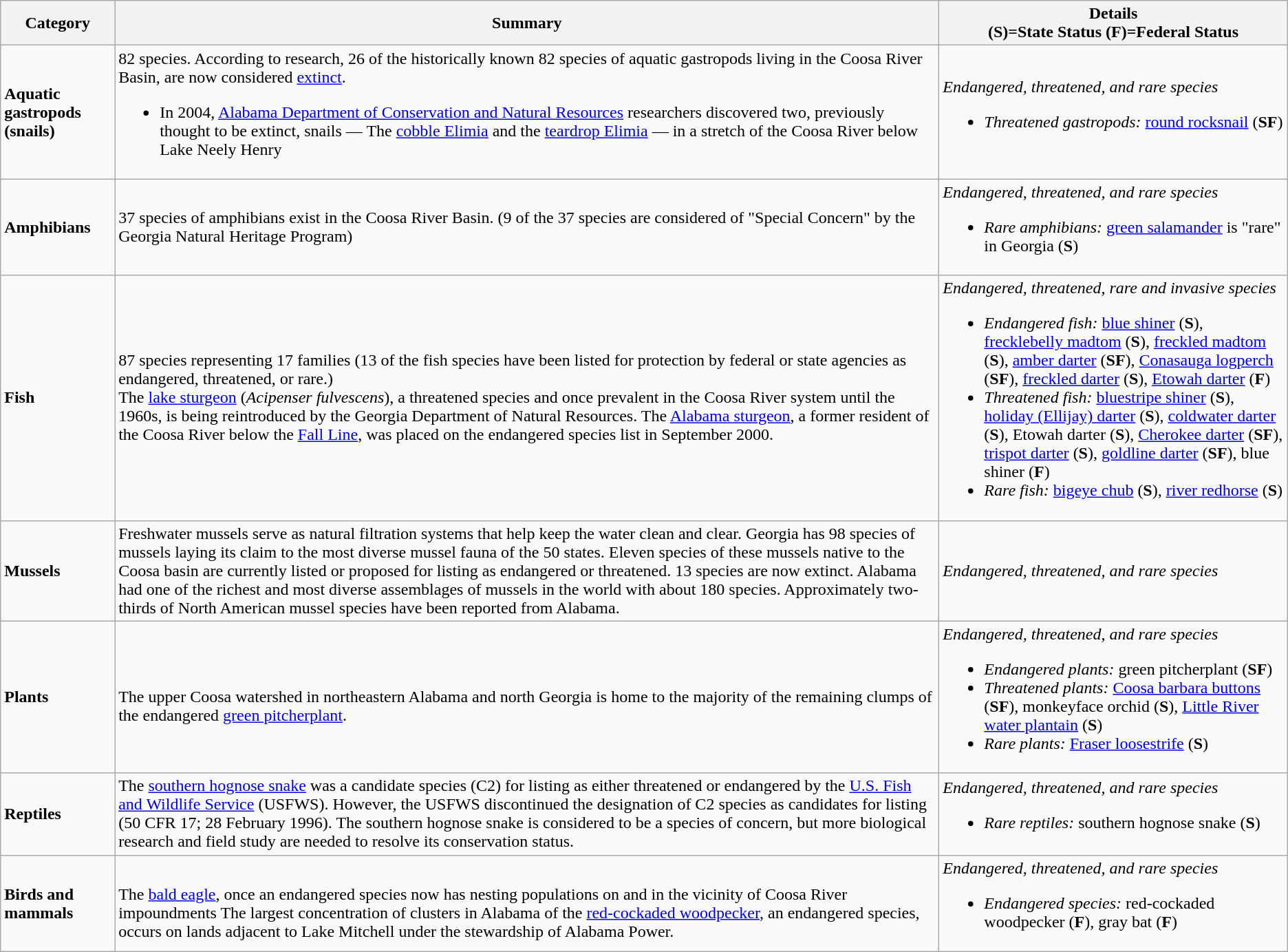<table class="wikitable">
<tr>
<th><strong>Category</strong></th>
<th><strong>Summary</strong></th>
<th><strong>Details</strong><br>(S)=State Status (F)=Federal Status</th>
</tr>
<tr>
<td><strong>Aquatic gastropods (snails)</strong></td>
<td>82 species. According to research, 26 of the historically known 82 species of aquatic gastropods living in the Coosa River Basin, are now considered <a href='#'>extinct</a>.<br><ul><li>In 2004, <a href='#'>Alabama Department of Conservation and Natural Resources</a> researchers discovered two, previously thought to be extinct, snails — The <a href='#'>cobble Elimia</a> and the <a href='#'>teardrop Elimia</a> — in a stretch of the Coosa River below Lake Neely Henry</li></ul></td>
<td><em>Endangered, threatened, and rare species</em><br><ul><li><em>Threatened gastropods:</em> <a href='#'>round rocksnail</a> (<strong>SF</strong>)</li></ul></td>
</tr>
<tr>
<td><strong>Amphibians</strong></td>
<td>37 species of amphibians exist in the Coosa River Basin. (9 of the 37 species are considered of "Special Concern" by the Georgia Natural Heritage Program)</td>
<td><em>Endangered, threatened, and rare species</em><br><ul><li><em>Rare amphibians:</em> <a href='#'>green salamander</a> is "rare" in Georgia (<strong>S</strong>)</li></ul></td>
</tr>
<tr>
<td><strong>Fish</strong></td>
<td>87 species representing 17 families (13 of the fish species have been listed for protection by federal or state agencies as endangered, threatened, or rare.)<br>The <a href='#'>lake sturgeon</a> (<em>Acipenser fulvescens</em>), a threatened species and once prevalent in the Coosa River system until the 1960s, is being reintroduced by the Georgia Department of Natural Resources.
The <a href='#'>Alabama sturgeon</a>, a former resident of the Coosa River below the <a href='#'>Fall Line</a>, was placed on the endangered species list in September 2000.</td>
<td><em>Endangered, threatened, rare and invasive species</em><br><ul><li><em>Endangered fish:</em> <a href='#'>blue shiner</a> (<strong>S</strong>), <a href='#'>frecklebelly madtom</a> (<strong>S</strong>), <a href='#'>freckled madtom</a> (<strong>S</strong>), <a href='#'>amber darter</a> (<strong>SF</strong>), <a href='#'>Conasauga logperch</a> (<strong>SF</strong>), <a href='#'>freckled darter</a> (<strong>S</strong>), <a href='#'>Etowah darter</a> (<strong>F</strong>)</li><li><em>Threatened fish:</em> <a href='#'>bluestripe shiner</a> (<strong>S</strong>), <a href='#'>holiday (Ellijay) darter</a> (<strong>S</strong>), <a href='#'>coldwater darter</a> (<strong>S</strong>), Etowah darter (<strong>S</strong>), <a href='#'>Cherokee darter</a> (<strong>SF</strong>), <a href='#'>trispot darter</a> (<strong>S</strong>), <a href='#'>goldline darter</a> (<strong>SF</strong>), blue shiner (<strong>F</strong>)</li><li><em>Rare fish:</em> <a href='#'>bigeye chub</a> (<strong>S</strong>), <a href='#'>river redhorse</a> (<strong>S</strong>)</li></ul></td>
</tr>
<tr>
<td><strong>Mussels</strong></td>
<td>Freshwater mussels serve as natural filtration systems that help keep the water clean and clear. Georgia has 98 species of mussels laying its claim to the most diverse mussel fauna of the 50 states. Eleven species of these mussels native to the Coosa basin are currently listed or proposed for listing as endangered or threatened. 13 species are now extinct.  Alabama had one of the richest and most diverse assemblages of mussels in the world with about 180 species.  Approximately two-thirds of North American mussel species have been reported from Alabama.</td>
<td><em>Endangered, threatened, and rare species</em></td>
</tr>
<tr>
<td><strong>Plants</strong></td>
<td><br>The upper Coosa watershed in northeastern Alabama and north Georgia is home to the majority of the remaining clumps of the endangered <a href='#'>green pitcherplant</a>.</td>
<td><em>Endangered, threatened, and rare species</em><br><ul><li><em>Endangered plants:</em> green pitcherplant (<strong>SF</strong>)</li><li><em>Threatened plants:</em> <a href='#'>Coosa barbara buttons</a> (<strong>SF</strong>), monkeyface orchid (<strong>S</strong>), <a href='#'>Little River water plantain</a> (<strong>S</strong>)</li><li><em>Rare plants:</em> <a href='#'>Fraser loosestrife</a> (<strong>S</strong>)</li></ul></td>
</tr>
<tr>
<td><strong>Reptiles</strong></td>
<td>The <a href='#'>southern hognose snake</a> was a candidate species (C2) for listing as either threatened or endangered by the <a href='#'>U.S. Fish and Wildlife Service</a> (USFWS). However, the USFWS discontinued the designation of C2 species as candidates for listing (50 CFR 17; 28 February 1996). The southern hognose snake is considered to be a species of concern, but more biological research and field study are needed to resolve its conservation status.</td>
<td><em>Endangered, threatened, and rare species</em><br><ul><li><em>Rare reptiles:</em> southern hognose snake (<strong>S</strong>)</li></ul></td>
</tr>
<tr>
<td><strong>Birds and mammals</strong></td>
<td><br>The <a href='#'>bald eagle</a>, once an endangered species now has nesting populations on and in the vicinity of Coosa River impoundments
The largest concentration of clusters in Alabama of the <a href='#'>red-cockaded woodpecker</a>, an endangered species, occurs on lands adjacent to Lake Mitchell under the stewardship of Alabama Power.</td>
<td><em>Endangered, threatened, and rare species</em><br><ul><li><em>Endangered species:</em> red-cockaded woodpecker (<strong>F</strong>), gray bat (<strong>F</strong>)</li></ul></td>
</tr>
</table>
